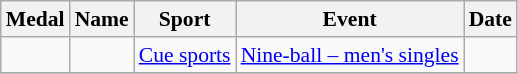<table class="wikitable sortable" style="font-size:90%">
<tr>
<th>Medal</th>
<th>Name</th>
<th>Sport</th>
<th>Event</th>
<th>Date</th>
</tr>
<tr>
<td></td>
<td></td>
<td><a href='#'>Cue sports</a></td>
<td><a href='#'>Nine-ball – men's singles</a></td>
<td></td>
</tr>
<tr>
</tr>
</table>
